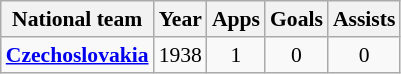<table class="wikitable" style="font-size:90%; text-align: center;">
<tr>
<th>National team</th>
<th>Year</th>
<th>Apps</th>
<th>Goals</th>
<th>Assists</th>
</tr>
<tr>
<td rowspan=7><strong><a href='#'>Czechoslovakia</a></strong></td>
<td>1938</td>
<td>1</td>
<td>0</td>
<td>0</td>
</tr>
</table>
